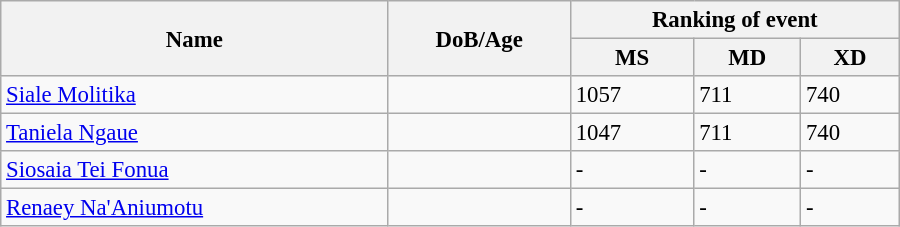<table class="wikitable" style="width:600px; font-size:95%;">
<tr>
<th rowspan="2" align="left">Name</th>
<th rowspan="2" align="left">DoB/Age</th>
<th colspan="3" align="center">Ranking of event</th>
</tr>
<tr>
<th align="center">MS</th>
<th>MD</th>
<th align="center">XD</th>
</tr>
<tr>
<td><a href='#'>Siale Molitika</a></td>
<td></td>
<td>1057</td>
<td>711</td>
<td>740</td>
</tr>
<tr>
<td><a href='#'>Taniela Ngaue</a></td>
<td></td>
<td>1047</td>
<td>711</td>
<td>740</td>
</tr>
<tr>
<td><a href='#'>Siosaia Tei Fonua</a></td>
<td></td>
<td>-</td>
<td>-</td>
<td>-</td>
</tr>
<tr>
<td><a href='#'>Renaey Na'Aniumotu</a></td>
<td></td>
<td>-</td>
<td>-</td>
<td>-</td>
</tr>
</table>
